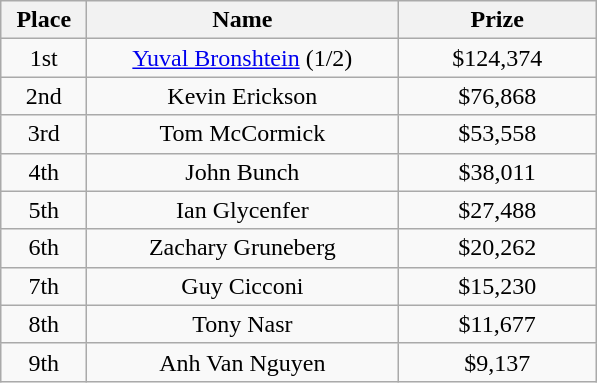<table class="wikitable">
<tr>
<th width="50">Place</th>
<th width="200">Name</th>
<th width="125">Prize</th>
</tr>
<tr>
<td align = "center">1st</td>
<td align = "center"> <a href='#'>Yuval Bronshtein</a> (1/2)</td>
<td align="center">$124,374</td>
</tr>
<tr>
<td align = "center">2nd</td>
<td align = "center"> Kevin Erickson</td>
<td align="center">$76,868</td>
</tr>
<tr>
<td align = "center">3rd</td>
<td align = "center"> Tom McCormick</td>
<td align="center">$53,558</td>
</tr>
<tr>
<td align = "center">4th</td>
<td align = "center"> John Bunch</td>
<td align="center">$38,011</td>
</tr>
<tr>
<td align = "center">5th</td>
<td align = "center"> Ian Glycenfer</td>
<td align="center">$27,488</td>
</tr>
<tr>
<td align = "center">6th</td>
<td align = "center"> Zachary Gruneberg</td>
<td align="center">$20,262</td>
</tr>
<tr>
<td align = "center">7th</td>
<td align = "center"> Guy Cicconi</td>
<td align="center">$15,230</td>
</tr>
<tr>
<td align = "center">8th</td>
<td align = "center"> Tony Nasr</td>
<td align="center">$11,677</td>
</tr>
<tr>
<td align = "center">9th</td>
<td align = "center"> Anh Van Nguyen</td>
<td align="center">$9,137</td>
</tr>
</table>
